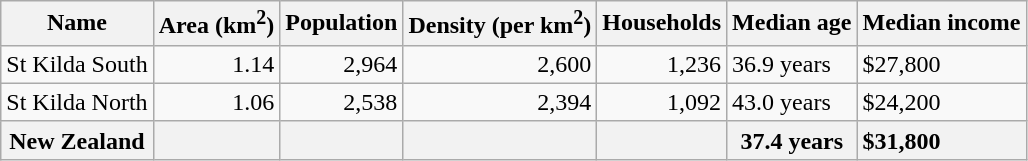<table class="wikitable">
<tr>
<th>Name</th>
<th>Area (km<sup>2</sup>)</th>
<th>Population</th>
<th>Density (per km<sup>2</sup>)</th>
<th>Households</th>
<th>Median age</th>
<th>Median income</th>
</tr>
<tr>
<td>St Kilda South</td>
<td style="text-align:right;">1.14</td>
<td style="text-align:right;">2,964</td>
<td style="text-align:right;">2,600</td>
<td style="text-align:right;">1,236</td>
<td>36.9 years</td>
<td>$27,800</td>
</tr>
<tr>
<td>St Kilda North</td>
<td style="text-align:right;">1.06</td>
<td style="text-align:right;">2,538</td>
<td style="text-align:right;">2,394</td>
<td style="text-align:right;">1,092</td>
<td>43.0 years</td>
<td>$24,200</td>
</tr>
<tr>
<th>New Zealand</th>
<th></th>
<th></th>
<th></th>
<th></th>
<th>37.4 years</th>
<th style="text-align:left;">$31,800</th>
</tr>
</table>
